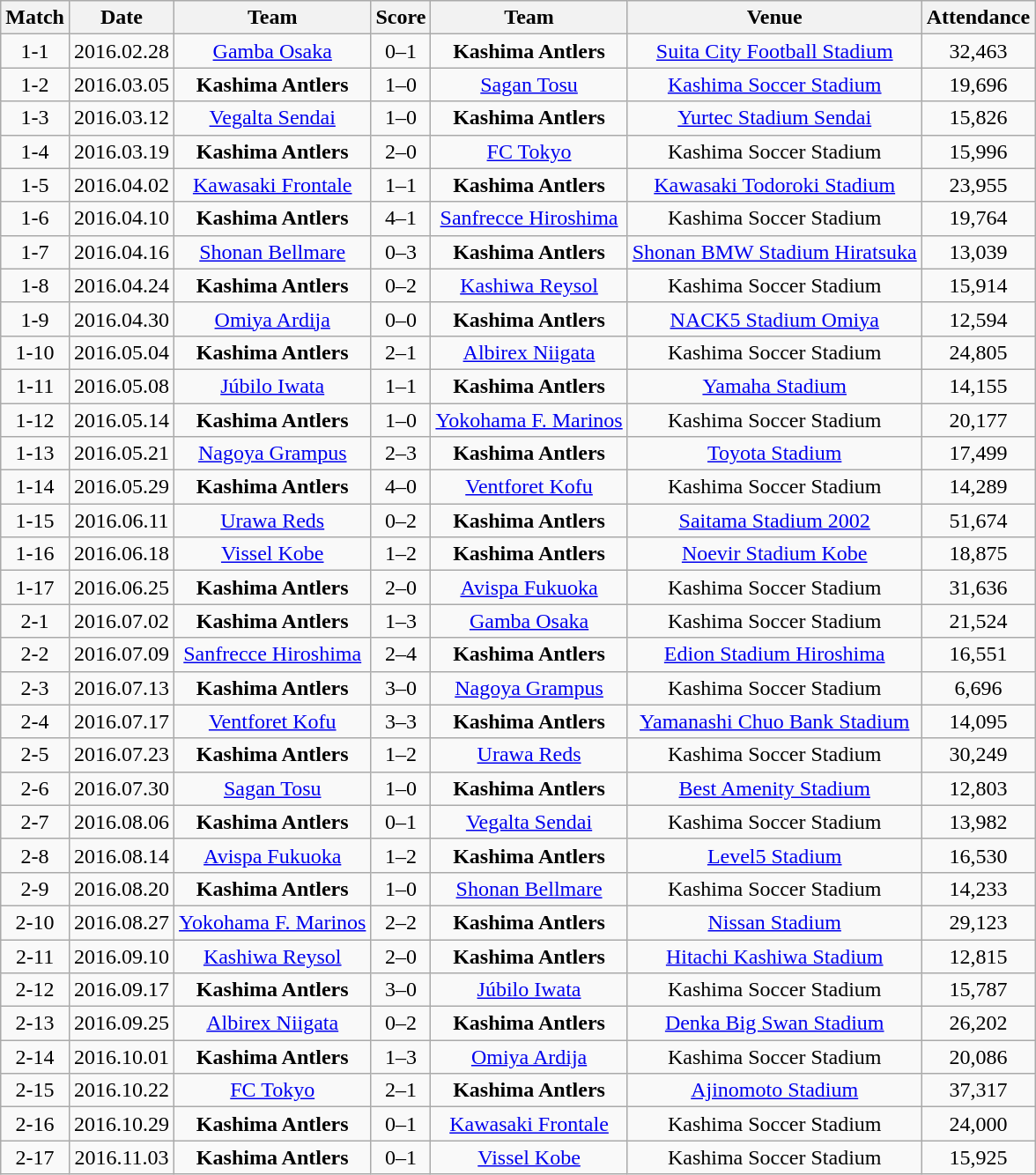<table class="wikitable" style="text-align:center;">
<tr>
<th>Match</th>
<th>Date</th>
<th>Team</th>
<th>Score</th>
<th>Team</th>
<th>Venue</th>
<th>Attendance</th>
</tr>
<tr>
<td>1-1</td>
<td>2016.02.28</td>
<td><a href='#'>Gamba Osaka</a></td>
<td>0–1</td>
<td><strong>Kashima Antlers</strong></td>
<td><a href='#'>Suita City Football Stadium</a></td>
<td>32,463</td>
</tr>
<tr>
<td>1-2</td>
<td>2016.03.05</td>
<td><strong>Kashima Antlers</strong></td>
<td>1–0</td>
<td><a href='#'>Sagan Tosu</a></td>
<td><a href='#'>Kashima Soccer Stadium</a></td>
<td>19,696</td>
</tr>
<tr>
<td>1-3</td>
<td>2016.03.12</td>
<td><a href='#'>Vegalta Sendai</a></td>
<td>1–0</td>
<td><strong>Kashima Antlers</strong></td>
<td><a href='#'>Yurtec Stadium Sendai</a></td>
<td>15,826</td>
</tr>
<tr>
<td>1-4</td>
<td>2016.03.19</td>
<td><strong>Kashima Antlers</strong></td>
<td>2–0</td>
<td><a href='#'>FC Tokyo</a></td>
<td>Kashima Soccer Stadium</td>
<td>15,996</td>
</tr>
<tr>
<td>1-5</td>
<td>2016.04.02</td>
<td><a href='#'>Kawasaki Frontale</a></td>
<td>1–1</td>
<td><strong>Kashima Antlers</strong></td>
<td><a href='#'>Kawasaki Todoroki Stadium</a></td>
<td>23,955</td>
</tr>
<tr>
<td>1-6</td>
<td>2016.04.10</td>
<td><strong>Kashima Antlers</strong></td>
<td>4–1</td>
<td><a href='#'>Sanfrecce Hiroshima</a></td>
<td>Kashima Soccer Stadium</td>
<td>19,764</td>
</tr>
<tr>
<td>1-7</td>
<td>2016.04.16</td>
<td><a href='#'>Shonan Bellmare</a></td>
<td>0–3</td>
<td><strong>Kashima Antlers</strong></td>
<td><a href='#'>Shonan BMW Stadium Hiratsuka</a></td>
<td>13,039</td>
</tr>
<tr>
<td>1-8</td>
<td>2016.04.24</td>
<td><strong>Kashima Antlers</strong></td>
<td>0–2</td>
<td><a href='#'>Kashiwa Reysol</a></td>
<td>Kashima Soccer Stadium</td>
<td>15,914</td>
</tr>
<tr>
<td>1-9</td>
<td>2016.04.30</td>
<td><a href='#'>Omiya Ardija</a></td>
<td>0–0</td>
<td><strong>Kashima Antlers</strong></td>
<td><a href='#'>NACK5 Stadium Omiya</a></td>
<td>12,594</td>
</tr>
<tr>
<td>1-10</td>
<td>2016.05.04</td>
<td><strong>Kashima Antlers</strong></td>
<td>2–1</td>
<td><a href='#'>Albirex Niigata</a></td>
<td>Kashima Soccer Stadium</td>
<td>24,805</td>
</tr>
<tr>
<td>1-11</td>
<td>2016.05.08</td>
<td><a href='#'>Júbilo Iwata</a></td>
<td>1–1</td>
<td><strong>Kashima Antlers</strong></td>
<td><a href='#'>Yamaha Stadium</a></td>
<td>14,155</td>
</tr>
<tr>
<td>1-12</td>
<td>2016.05.14</td>
<td><strong>Kashima Antlers</strong></td>
<td>1–0</td>
<td><a href='#'>Yokohama F. Marinos</a></td>
<td>Kashima Soccer Stadium</td>
<td>20,177</td>
</tr>
<tr>
<td>1-13</td>
<td>2016.05.21</td>
<td><a href='#'>Nagoya Grampus</a></td>
<td>2–3</td>
<td><strong>Kashima Antlers</strong></td>
<td><a href='#'>Toyota Stadium</a></td>
<td>17,499</td>
</tr>
<tr>
<td>1-14</td>
<td>2016.05.29</td>
<td><strong>Kashima Antlers</strong></td>
<td>4–0</td>
<td><a href='#'>Ventforet Kofu</a></td>
<td>Kashima Soccer Stadium</td>
<td>14,289</td>
</tr>
<tr>
<td>1-15</td>
<td>2016.06.11</td>
<td><a href='#'>Urawa Reds</a></td>
<td>0–2</td>
<td><strong>Kashima Antlers</strong></td>
<td><a href='#'>Saitama Stadium 2002</a></td>
<td>51,674</td>
</tr>
<tr>
<td>1-16</td>
<td>2016.06.18</td>
<td><a href='#'>Vissel Kobe</a></td>
<td>1–2</td>
<td><strong>Kashima Antlers</strong></td>
<td><a href='#'>Noevir Stadium Kobe</a></td>
<td>18,875</td>
</tr>
<tr>
<td>1-17</td>
<td>2016.06.25</td>
<td><strong>Kashima Antlers</strong></td>
<td>2–0</td>
<td><a href='#'>Avispa Fukuoka</a></td>
<td>Kashima Soccer Stadium</td>
<td>31,636</td>
</tr>
<tr>
<td>2-1</td>
<td>2016.07.02</td>
<td><strong>Kashima Antlers</strong></td>
<td>1–3</td>
<td><a href='#'>Gamba Osaka</a></td>
<td>Kashima Soccer Stadium</td>
<td>21,524</td>
</tr>
<tr>
<td>2-2</td>
<td>2016.07.09</td>
<td><a href='#'>Sanfrecce Hiroshima</a></td>
<td>2–4</td>
<td><strong>Kashima Antlers</strong></td>
<td><a href='#'>Edion Stadium Hiroshima</a></td>
<td>16,551</td>
</tr>
<tr>
<td>2-3</td>
<td>2016.07.13</td>
<td><strong>Kashima Antlers</strong></td>
<td>3–0</td>
<td><a href='#'>Nagoya Grampus</a></td>
<td>Kashima Soccer Stadium</td>
<td>6,696</td>
</tr>
<tr>
<td>2-4</td>
<td>2016.07.17</td>
<td><a href='#'>Ventforet Kofu</a></td>
<td>3–3</td>
<td><strong>Kashima Antlers</strong></td>
<td><a href='#'>Yamanashi Chuo Bank Stadium</a></td>
<td>14,095</td>
</tr>
<tr>
<td>2-5</td>
<td>2016.07.23</td>
<td><strong>Kashima Antlers</strong></td>
<td>1–2</td>
<td><a href='#'>Urawa Reds</a></td>
<td>Kashima Soccer Stadium</td>
<td>30,249</td>
</tr>
<tr>
<td>2-6</td>
<td>2016.07.30</td>
<td><a href='#'>Sagan Tosu</a></td>
<td>1–0</td>
<td><strong>Kashima Antlers</strong></td>
<td><a href='#'>Best Amenity Stadium</a></td>
<td>12,803</td>
</tr>
<tr>
<td>2-7</td>
<td>2016.08.06</td>
<td><strong>Kashima Antlers</strong></td>
<td>0–1</td>
<td><a href='#'>Vegalta Sendai</a></td>
<td>Kashima Soccer Stadium</td>
<td>13,982</td>
</tr>
<tr>
<td>2-8</td>
<td>2016.08.14</td>
<td><a href='#'>Avispa Fukuoka</a></td>
<td>1–2</td>
<td><strong>Kashima Antlers</strong></td>
<td><a href='#'>Level5 Stadium</a></td>
<td>16,530</td>
</tr>
<tr>
<td>2-9</td>
<td>2016.08.20</td>
<td><strong>Kashima Antlers</strong></td>
<td>1–0</td>
<td><a href='#'>Shonan Bellmare</a></td>
<td>Kashima Soccer Stadium</td>
<td>14,233</td>
</tr>
<tr>
<td>2-10</td>
<td>2016.08.27</td>
<td><a href='#'>Yokohama F. Marinos</a></td>
<td>2–2</td>
<td><strong>Kashima Antlers</strong></td>
<td><a href='#'>Nissan Stadium</a></td>
<td>29,123</td>
</tr>
<tr>
<td>2-11</td>
<td>2016.09.10</td>
<td><a href='#'>Kashiwa Reysol</a></td>
<td>2–0</td>
<td><strong>Kashima Antlers</strong></td>
<td><a href='#'>Hitachi Kashiwa Stadium</a></td>
<td>12,815</td>
</tr>
<tr>
<td>2-12</td>
<td>2016.09.17</td>
<td><strong>Kashima Antlers</strong></td>
<td>3–0</td>
<td><a href='#'>Júbilo Iwata</a></td>
<td>Kashima Soccer Stadium</td>
<td>15,787</td>
</tr>
<tr>
<td>2-13</td>
<td>2016.09.25</td>
<td><a href='#'>Albirex Niigata</a></td>
<td>0–2</td>
<td><strong>Kashima Antlers</strong></td>
<td><a href='#'>Denka Big Swan Stadium</a></td>
<td>26,202</td>
</tr>
<tr>
<td>2-14</td>
<td>2016.10.01</td>
<td><strong>Kashima Antlers</strong></td>
<td>1–3</td>
<td><a href='#'>Omiya Ardija</a></td>
<td>Kashima Soccer Stadium</td>
<td>20,086</td>
</tr>
<tr>
<td>2-15</td>
<td>2016.10.22</td>
<td><a href='#'>FC Tokyo</a></td>
<td>2–1</td>
<td><strong>Kashima Antlers</strong></td>
<td><a href='#'>Ajinomoto Stadium</a></td>
<td>37,317</td>
</tr>
<tr>
<td>2-16</td>
<td>2016.10.29</td>
<td><strong>Kashima Antlers</strong></td>
<td>0–1</td>
<td><a href='#'>Kawasaki Frontale</a></td>
<td>Kashima Soccer Stadium</td>
<td>24,000</td>
</tr>
<tr>
<td>2-17</td>
<td>2016.11.03</td>
<td><strong>Kashima Antlers</strong></td>
<td>0–1</td>
<td><a href='#'>Vissel Kobe</a></td>
<td>Kashima Soccer Stadium</td>
<td>15,925</td>
</tr>
</table>
